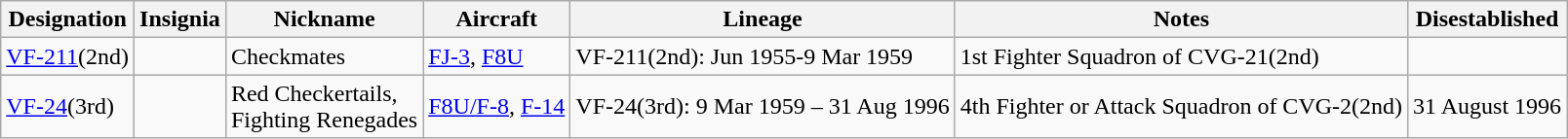<table class="wikitable">
<tr>
<th>Designation</th>
<th>Insignia</th>
<th>Nickname</th>
<th>Aircraft</th>
<th>Lineage</th>
<th>Notes</th>
<th>Disestablished</th>
</tr>
<tr>
<td><a href='#'>VF-211</a>(2nd)</td>
<td></td>
<td>Checkmates</td>
<td><a href='#'>FJ-3</a>, <a href='#'>F8U</a></td>
<td style="white-space: nowrap;">VF-211(2nd): Jun 1955-9 Mar 1959</td>
<td>1st Fighter Squadron of CVG-21(2nd)</td>
</tr>
<tr>
<td><a href='#'>VF-24</a>(3rd)</td>
<td></td>
<td>Red Checkertails,<br>Fighting Renegades</td>
<td><a href='#'>F8U/F-8</a>, <a href='#'>F-14</a></td>
<td style="white-space: nowrap;">VF-24(3rd): 9 Mar 1959 – 31 Aug 1996</td>
<td>4th Fighter or Attack Squadron of CVG-2(2nd)</td>
<td>31 August 1996</td>
</tr>
</table>
